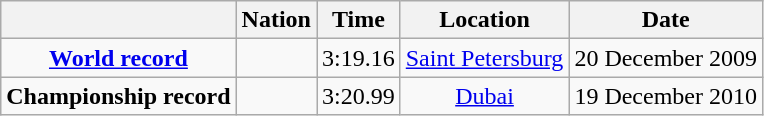<table class=wikitable style=text-align:center>
<tr>
<th></th>
<th>Nation</th>
<th>Time</th>
<th>Location</th>
<th>Date</th>
</tr>
<tr>
<td><strong><a href='#'>World record</a></strong></td>
<td align=left></td>
<td align=left>3:19.16</td>
<td><a href='#'>Saint Petersburg</a></td>
<td>20 December 2009</td>
</tr>
<tr>
<td><strong>Championship record</strong></td>
<td align=left></td>
<td align=left>3:20.99</td>
<td><a href='#'>Dubai</a></td>
<td>19 December 2010</td>
</tr>
</table>
